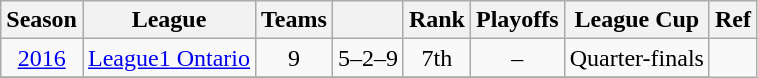<table class="wikitable" style="text-align: center;">
<tr>
<th>Season</th>
<th>League</th>
<th>Teams</th>
<th></th>
<th>Rank</th>
<th>Playoffs</th>
<th>League Cup</th>
<th>Ref</th>
</tr>
<tr>
<td><a href='#'>2016</a></td>
<td><a href='#'>League1 Ontario</a></td>
<td>9</td>
<td>5–2–9</td>
<td>7th</td>
<td>–</td>
<td>Quarter-finals</td>
<td rowspan="4"></td>
</tr>
<tr>
</tr>
</table>
